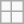<table class="wikitable">
<tr>
<td></td>
<td></td>
</tr>
<tr>
<td></td>
<td></td>
</tr>
</table>
